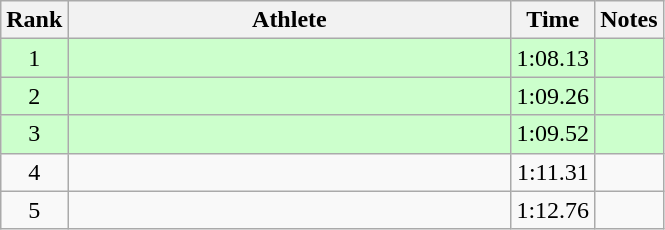<table class="wikitable" style="text-align:center">
<tr>
<th>Rank</th>
<th Style="width:18em">Athlete</th>
<th>Time</th>
<th>Notes</th>
</tr>
<tr style="background:#cfc">
<td>1</td>
<td style="text-align:left"></td>
<td>1:08.13</td>
<td></td>
</tr>
<tr style="background:#cfc">
<td>2</td>
<td style="text-align:left"></td>
<td>1:09.26</td>
<td></td>
</tr>
<tr style="background:#cfc">
<td>3</td>
<td style="text-align:left"></td>
<td>1:09.52</td>
<td></td>
</tr>
<tr>
<td>4</td>
<td style="text-align:left"></td>
<td>1:11.31</td>
<td></td>
</tr>
<tr>
<td>5</td>
<td style="text-align:left"></td>
<td>1:12.76</td>
<td></td>
</tr>
</table>
